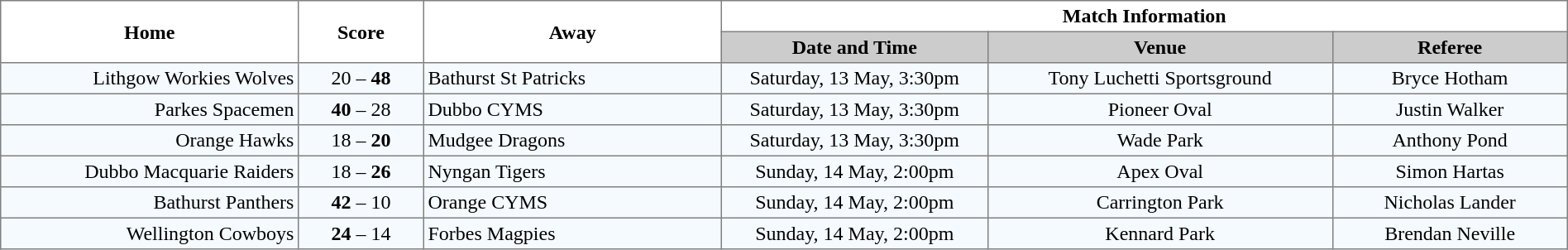<table border="1" cellpadding="3" cellspacing="0" width="100%" style="border-collapse:collapse;  text-align:center;">
<tr>
<th rowspan="2" width="19%">Home</th>
<th rowspan="2" width="8%">Score</th>
<th rowspan="2" width="19%">Away</th>
<th colspan="3">Match Information</th>
</tr>
<tr style="background:#CCCCCC">
<th width="17%">Date and Time</th>
<th width="22%">Venue</th>
<th width="50%">Referee</th>
</tr>
<tr style="text-align:center; background:#f5faff;">
<td align="right">Lithgow Workies Wolves </td>
<td>20 – <strong>48</strong></td>
<td align="left"> Bathurst St Patricks</td>
<td>Saturday, 13 May, 3:30pm</td>
<td>Tony Luchetti Sportsground</td>
<td>Bryce Hotham</td>
</tr>
<tr style="text-align:center; background:#f5faff;">
<td align="right">Parkes Spacemen </td>
<td><strong>40</strong> – 28</td>
<td align="left"> Dubbo CYMS</td>
<td>Saturday, 13 May, 3:30pm</td>
<td>Pioneer Oval</td>
<td>Justin Walker</td>
</tr>
<tr style="text-align:center; background:#f5faff;">
<td align="right">Orange Hawks </td>
<td>18 – <strong>20</strong></td>
<td align="left"> Mudgee Dragons</td>
<td>Saturday, 13 May, 3:30pm</td>
<td>Wade Park</td>
<td>Anthony Pond</td>
</tr>
<tr style="text-align:center; background:#f5faff;">
<td align="right">Dubbo Macquarie Raiders </td>
<td>18 – <strong>26</strong></td>
<td align="left"> Nyngan Tigers</td>
<td>Sunday, 14 May, 2:00pm</td>
<td>Apex Oval</td>
<td>Simon Hartas</td>
</tr>
<tr style="text-align:center; background:#f5faff;">
<td align="right">Bathurst Panthers </td>
<td><strong>42</strong> – 10</td>
<td align="left"> Orange CYMS</td>
<td>Sunday, 14 May, 2:00pm</td>
<td>Carrington Park</td>
<td>Nicholas Lander</td>
</tr>
<tr style="text-align:center; background:#f5faff;">
<td align="right">Wellington Cowboys </td>
<td><strong>24</strong> – 14</td>
<td align="left"> Forbes Magpies</td>
<td>Sunday, 14 May, 2:00pm</td>
<td>Kennard Park</td>
<td>Brendan Neville</td>
</tr>
</table>
